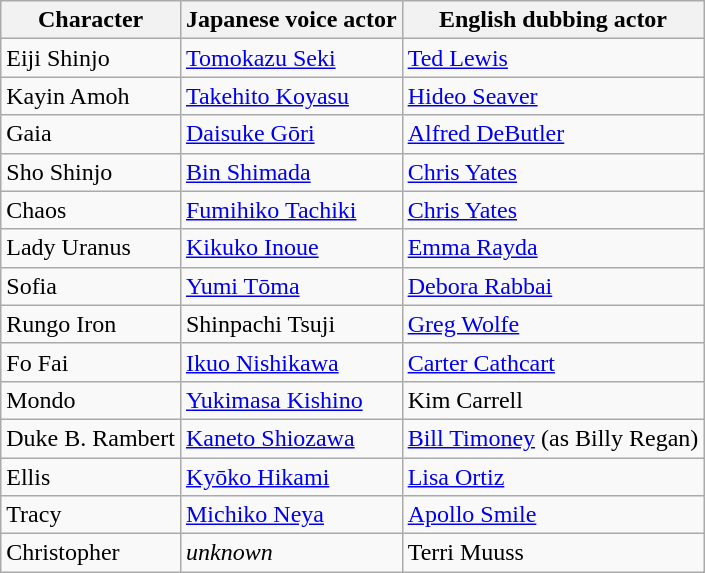<table class="wikitable">
<tr>
<th>Character</th>
<th>Japanese voice actor</th>
<th>English dubbing actor</th>
</tr>
<tr>
<td>Eiji Shinjo</td>
<td><a href='#'>Tomokazu Seki</a></td>
<td><a href='#'>Ted Lewis</a></td>
</tr>
<tr>
<td>Kayin Amoh</td>
<td><a href='#'>Takehito Koyasu</a></td>
<td><a href='#'>Hideo Seaver</a></td>
</tr>
<tr>
<td>Gaia</td>
<td><a href='#'>Daisuke Gōri</a></td>
<td><a href='#'>Alfred DeButler</a></td>
</tr>
<tr>
<td>Sho Shinjo</td>
<td><a href='#'>Bin Shimada</a></td>
<td><a href='#'>Chris Yates</a></td>
</tr>
<tr>
<td>Chaos</td>
<td><a href='#'>Fumihiko Tachiki</a></td>
<td><a href='#'>Chris Yates</a></td>
</tr>
<tr>
<td>Lady Uranus</td>
<td><a href='#'>Kikuko Inoue</a></td>
<td><a href='#'>Emma Rayda</a></td>
</tr>
<tr>
<td>Sofia</td>
<td><a href='#'>Yumi Tōma</a></td>
<td><a href='#'>Debora Rabbai</a></td>
</tr>
<tr>
<td>Rungo Iron</td>
<td>Shinpachi Tsuji</td>
<td><a href='#'>Greg Wolfe</a></td>
</tr>
<tr>
<td>Fo Fai</td>
<td><a href='#'>Ikuo Nishikawa</a></td>
<td><a href='#'>Carter Cathcart</a></td>
</tr>
<tr>
<td>Mondo</td>
<td><a href='#'>Yukimasa Kishino</a></td>
<td>Kim Carrell</td>
</tr>
<tr>
<td>Duke B. Rambert</td>
<td><a href='#'>Kaneto Shiozawa</a></td>
<td><a href='#'>Bill Timoney</a> (as Billy Regan)</td>
</tr>
<tr>
<td>Ellis</td>
<td><a href='#'>Kyōko Hikami</a></td>
<td><a href='#'>Lisa Ortiz</a></td>
</tr>
<tr>
<td>Tracy</td>
<td><a href='#'>Michiko Neya</a></td>
<td><a href='#'>Apollo Smile</a></td>
</tr>
<tr>
<td>Christopher</td>
<td><em>unknown</em></td>
<td>Terri Muuss</td>
</tr>
</table>
